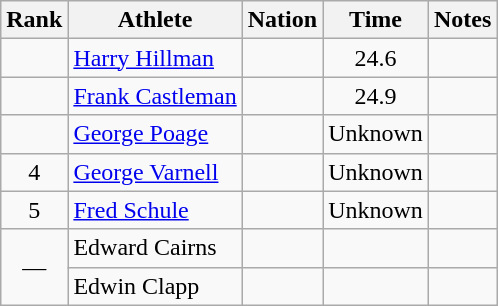<table class="wikitable sortable" style="text-align:center">
<tr>
<th>Rank</th>
<th>Athlete</th>
<th>Nation</th>
<th>Time</th>
<th>Notes</th>
</tr>
<tr>
<td></td>
<td align=left data-sort-value=Hillman><a href='#'>Harry Hillman</a></td>
<td align=left></td>
<td>24.6</td>
<td></td>
</tr>
<tr>
<td></td>
<td align=left data-sort-value=Castleman><a href='#'>Frank Castleman</a></td>
<td align=left></td>
<td>24.9</td>
<td></td>
</tr>
<tr>
<td></td>
<td align=left data-sort-value=Poage><a href='#'>George Poage</a></td>
<td align=left></td>
<td data-sort-value=30.0>Unknown</td>
<td></td>
</tr>
<tr>
<td>4</td>
<td align=left data-sort-value=Varnell><a href='#'>George Varnell</a></td>
<td align=left></td>
<td data-sort-value=40.0>Unknown</td>
<td></td>
</tr>
<tr>
<td>5</td>
<td align=left data-sort-value=Schule><a href='#'>Fred Schule</a></td>
<td align=left></td>
<td data-sort-value=50.0>Unknown</td>
<td></td>
</tr>
<tr>
<td rowspan=2 data-sort-value=6>—</td>
<td align=left data-sort-value=Cairns>Edward Cairns</td>
<td align=left></td>
<td data-sort-value=99.9></td>
<td></td>
</tr>
<tr>
<td align=left data-sort-value=Clapp>Edwin Clapp</td>
<td align=left></td>
<td data-sort-value=99.9></td>
<td></td>
</tr>
</table>
